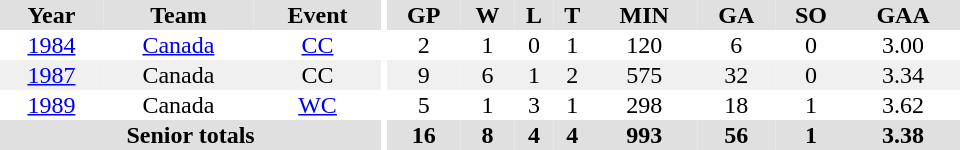<table border="0" cellpadding="1" cellspacing="0" ID="Table3" style="text-align:center; width:40em">
<tr ALIGN="center" bgcolor="#e0e0e0">
<th>Year</th>
<th>Team</th>
<th>Event</th>
<th rowspan="99" bgcolor="#ffffff"></th>
<th>GP</th>
<th>W</th>
<th>L</th>
<th>T</th>
<th>MIN</th>
<th>GA</th>
<th>SO</th>
<th>GAA</th>
</tr>
<tr>
<td><a href='#'>1984</a></td>
<td><a href='#'>Canada</a></td>
<td><a href='#'>CC</a></td>
<td>2</td>
<td>1</td>
<td>0</td>
<td>1</td>
<td>120</td>
<td>6</td>
<td>0</td>
<td>3.00</td>
</tr>
<tr bgcolor="#f0f0f0">
<td><a href='#'>1987</a></td>
<td>Canada</td>
<td>CC</td>
<td>9</td>
<td>6</td>
<td>1</td>
<td>2</td>
<td>575</td>
<td>32</td>
<td>0</td>
<td>3.34</td>
</tr>
<tr>
<td><a href='#'>1989</a></td>
<td>Canada</td>
<td><a href='#'>WC</a></td>
<td>5</td>
<td>1</td>
<td>3</td>
<td>1</td>
<td>298</td>
<td>18</td>
<td>1</td>
<td>3.62</td>
</tr>
<tr bgcolor="#e0e0e0">
<th colspan="3">Senior totals</th>
<th>16</th>
<th>8</th>
<th>4</th>
<th>4</th>
<th>993</th>
<th>56</th>
<th>1</th>
<th>3.38</th>
</tr>
</table>
